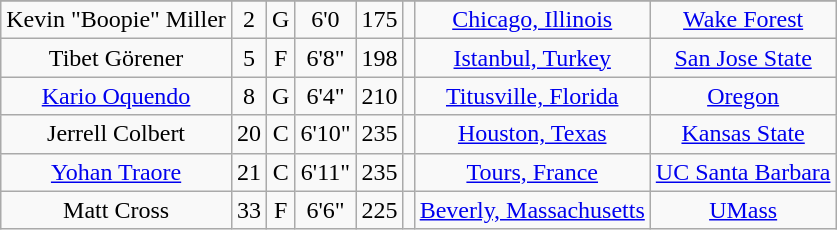<table class="wikitable sortable" style="text-align:center;">
<tr align=center>
</tr>
<tr>
<td>Kevin "Boopie" Miller</td>
<td>2</td>
<td>G</td>
<td>6'0</td>
<td>175</td>
<td></td>
<td><a href='#'>Chicago, Illinois</a></td>
<td><a href='#'>Wake Forest</a></td>
</tr>
<tr>
<td>Tibet Görener</td>
<td>5</td>
<td>F</td>
<td>6'8"</td>
<td>198</td>
<td></td>
<td><a href='#'>Istanbul, Turkey</a></td>
<td><a href='#'>San Jose State</a></td>
</tr>
<tr>
<td><a href='#'>Kario Oquendo</a></td>
<td>8</td>
<td>G</td>
<td>6'4"</td>
<td>210</td>
<td></td>
<td><a href='#'>Titusville, Florida</a></td>
<td><a href='#'>Oregon</a></td>
</tr>
<tr>
<td>Jerrell Colbert</td>
<td>20</td>
<td>C</td>
<td>6'10"</td>
<td>235</td>
<td></td>
<td><a href='#'>Houston, Texas</a></td>
<td><a href='#'>Kansas State</a></td>
</tr>
<tr>
<td><a href='#'>Yohan Traore</a></td>
<td>21</td>
<td>C</td>
<td>6'11"</td>
<td>235</td>
<td></td>
<td><a href='#'>Tours, France</a></td>
<td><a href='#'>UC Santa Barbara</a></td>
</tr>
<tr>
<td>Matt Cross</td>
<td>33</td>
<td>F</td>
<td>6'6"</td>
<td>225</td>
<td></td>
<td><a href='#'>Beverly, Massachusetts</a></td>
<td><a href='#'>UMass</a></td>
</tr>
</table>
